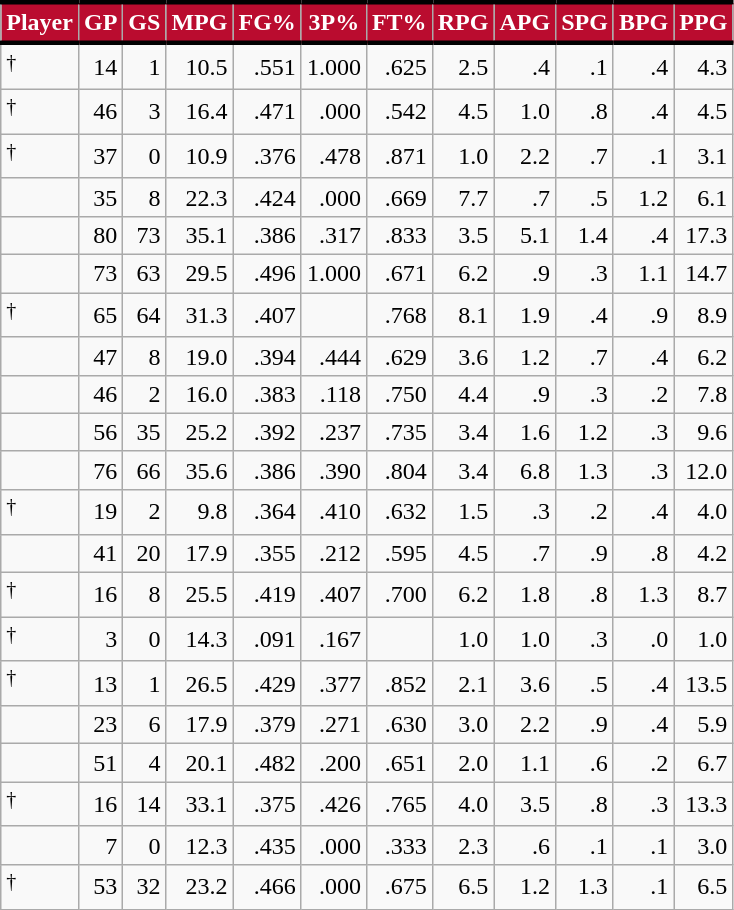<table class="wikitable sortable" style="text-align:right;">
<tr>
<th style="background:#BA0C2F; color:#FFFFFF; border-top:#010101 3px solid; border-bottom:#010101 3px solid;">Player</th>
<th style="background:#BA0C2F; color:#FFFFFF; border-top:#010101 3px solid; border-bottom:#010101 3px solid;">GP</th>
<th style="background:#BA0C2F; color:#FFFFFF; border-top:#010101 3px solid; border-bottom:#010101 3px solid;">GS</th>
<th style="background:#BA0C2F; color:#FFFFFF; border-top:#010101 3px solid; border-bottom:#010101 3px solid;">MPG</th>
<th style="background:#BA0C2F; color:#FFFFFF; border-top:#010101 3px solid; border-bottom:#010101 3px solid;">FG%</th>
<th style="background:#BA0C2F; color:#FFFFFF; border-top:#010101 3px solid; border-bottom:#010101 3px solid;">3P%</th>
<th style="background:#BA0C2F; color:#FFFFFF; border-top:#010101 3px solid; border-bottom:#010101 3px solid;">FT%</th>
<th style="background:#BA0C2F; color:#FFFFFF; border-top:#010101 3px solid; border-bottom:#010101 3px solid;">RPG</th>
<th style="background:#BA0C2F; color:#FFFFFF; border-top:#010101 3px solid; border-bottom:#010101 3px solid;">APG</th>
<th style="background:#BA0C2F; color:#FFFFFF; border-top:#010101 3px solid; border-bottom:#010101 3px solid;">SPG</th>
<th style="background:#BA0C2F; color:#FFFFFF; border-top:#010101 3px solid; border-bottom:#010101 3px solid;">BPG</th>
<th style="background:#BA0C2F; color:#FFFFFF; border-top:#010101 3px solid; border-bottom:#010101 3px solid;">PPG</th>
</tr>
<tr>
<td style="text-align:left;"><sup>†</sup></td>
<td>14</td>
<td>1</td>
<td>10.5</td>
<td>.551</td>
<td>1.000</td>
<td>.625</td>
<td>2.5</td>
<td>.4</td>
<td>.1</td>
<td>.4</td>
<td>4.3</td>
</tr>
<tr>
<td style="text-align:left;"><sup>†</sup></td>
<td>46</td>
<td>3</td>
<td>16.4</td>
<td>.471</td>
<td>.000</td>
<td>.542</td>
<td>4.5</td>
<td>1.0</td>
<td>.8</td>
<td>.4</td>
<td>4.5</td>
</tr>
<tr>
<td style="text-align:left;"><sup>†</sup></td>
<td>37</td>
<td>0</td>
<td>10.9</td>
<td>.376</td>
<td>.478</td>
<td>.871</td>
<td>1.0</td>
<td>2.2</td>
<td>.7</td>
<td>.1</td>
<td>3.1</td>
</tr>
<tr>
<td style="text-align:left;"></td>
<td>35</td>
<td>8</td>
<td>22.3</td>
<td>.424</td>
<td>.000</td>
<td>.669</td>
<td>7.7</td>
<td>.7</td>
<td>.5</td>
<td>1.2</td>
<td>6.1</td>
</tr>
<tr>
<td style="text-align:left;"></td>
<td>80</td>
<td>73</td>
<td>35.1</td>
<td>.386</td>
<td>.317</td>
<td>.833</td>
<td>3.5</td>
<td>5.1</td>
<td>1.4</td>
<td>.4</td>
<td>17.3</td>
</tr>
<tr>
<td style="text-align:left;"></td>
<td>73</td>
<td>63</td>
<td>29.5</td>
<td>.496</td>
<td>1.000</td>
<td>.671</td>
<td>6.2</td>
<td>.9</td>
<td>.3</td>
<td>1.1</td>
<td>14.7</td>
</tr>
<tr>
<td style="text-align:left;"><sup>†</sup></td>
<td>65</td>
<td>64</td>
<td>31.3</td>
<td>.407</td>
<td></td>
<td>.768</td>
<td>8.1</td>
<td>1.9</td>
<td>.4</td>
<td>.9</td>
<td>8.9</td>
</tr>
<tr>
<td style="text-align:left;"></td>
<td>47</td>
<td>8</td>
<td>19.0</td>
<td>.394</td>
<td>.444</td>
<td>.629</td>
<td>3.6</td>
<td>1.2</td>
<td>.7</td>
<td>.4</td>
<td>6.2</td>
</tr>
<tr>
<td style="text-align:left;"></td>
<td>46</td>
<td>2</td>
<td>16.0</td>
<td>.383</td>
<td>.118</td>
<td>.750</td>
<td>4.4</td>
<td>.9</td>
<td>.3</td>
<td>.2</td>
<td>7.8</td>
</tr>
<tr>
<td style="text-align:left;"></td>
<td>56</td>
<td>35</td>
<td>25.2</td>
<td>.392</td>
<td>.237</td>
<td>.735</td>
<td>3.4</td>
<td>1.6</td>
<td>1.2</td>
<td>.3</td>
<td>9.6</td>
</tr>
<tr>
<td style="text-align:left;"></td>
<td>76</td>
<td>66</td>
<td>35.6</td>
<td>.386</td>
<td>.390</td>
<td>.804</td>
<td>3.4</td>
<td>6.8</td>
<td>1.3</td>
<td>.3</td>
<td>12.0</td>
</tr>
<tr>
<td style="text-align:left;"><sup>†</sup></td>
<td>19</td>
<td>2</td>
<td>9.8</td>
<td>.364</td>
<td>.410</td>
<td>.632</td>
<td>1.5</td>
<td>.3</td>
<td>.2</td>
<td>.4</td>
<td>4.0</td>
</tr>
<tr>
<td style="text-align:left;"></td>
<td>41</td>
<td>20</td>
<td>17.9</td>
<td>.355</td>
<td>.212</td>
<td>.595</td>
<td>4.5</td>
<td>.7</td>
<td>.9</td>
<td>.8</td>
<td>4.2</td>
</tr>
<tr>
<td style="text-align:left;"><sup>†</sup></td>
<td>16</td>
<td>8</td>
<td>25.5</td>
<td>.419</td>
<td>.407</td>
<td>.700</td>
<td>6.2</td>
<td>1.8</td>
<td>.8</td>
<td>1.3</td>
<td>8.7</td>
</tr>
<tr>
<td style="text-align:left;"><sup>†</sup></td>
<td>3</td>
<td>0</td>
<td>14.3</td>
<td>.091</td>
<td>.167</td>
<td></td>
<td>1.0</td>
<td>1.0</td>
<td>.3</td>
<td>.0</td>
<td>1.0</td>
</tr>
<tr>
<td style="text-align:left;"><sup>†</sup></td>
<td>13</td>
<td>1</td>
<td>26.5</td>
<td>.429</td>
<td>.377</td>
<td>.852</td>
<td>2.1</td>
<td>3.6</td>
<td>.5</td>
<td>.4</td>
<td>13.5</td>
</tr>
<tr>
<td style="text-align:left;"></td>
<td>23</td>
<td>6</td>
<td>17.9</td>
<td>.379</td>
<td>.271</td>
<td>.630</td>
<td>3.0</td>
<td>2.2</td>
<td>.9</td>
<td>.4</td>
<td>5.9</td>
</tr>
<tr>
<td style="text-align:left;"></td>
<td>51</td>
<td>4</td>
<td>20.1</td>
<td>.482</td>
<td>.200</td>
<td>.651</td>
<td>2.0</td>
<td>1.1</td>
<td>.6</td>
<td>.2</td>
<td>6.7</td>
</tr>
<tr>
<td style="text-align:left;"><sup>†</sup></td>
<td>16</td>
<td>14</td>
<td>33.1</td>
<td>.375</td>
<td>.426</td>
<td>.765</td>
<td>4.0</td>
<td>3.5</td>
<td>.8</td>
<td>.3</td>
<td>13.3</td>
</tr>
<tr>
<td style="text-align:left;"></td>
<td>7</td>
<td>0</td>
<td>12.3</td>
<td>.435</td>
<td>.000</td>
<td>.333</td>
<td>2.3</td>
<td>.6</td>
<td>.1</td>
<td>.1</td>
<td>3.0</td>
</tr>
<tr>
<td style="text-align:left;"><sup>†</sup></td>
<td>53</td>
<td>32</td>
<td>23.2</td>
<td>.466</td>
<td>.000</td>
<td>.675</td>
<td>6.5</td>
<td>1.2</td>
<td>1.3</td>
<td>.1</td>
<td>6.5</td>
</tr>
</table>
